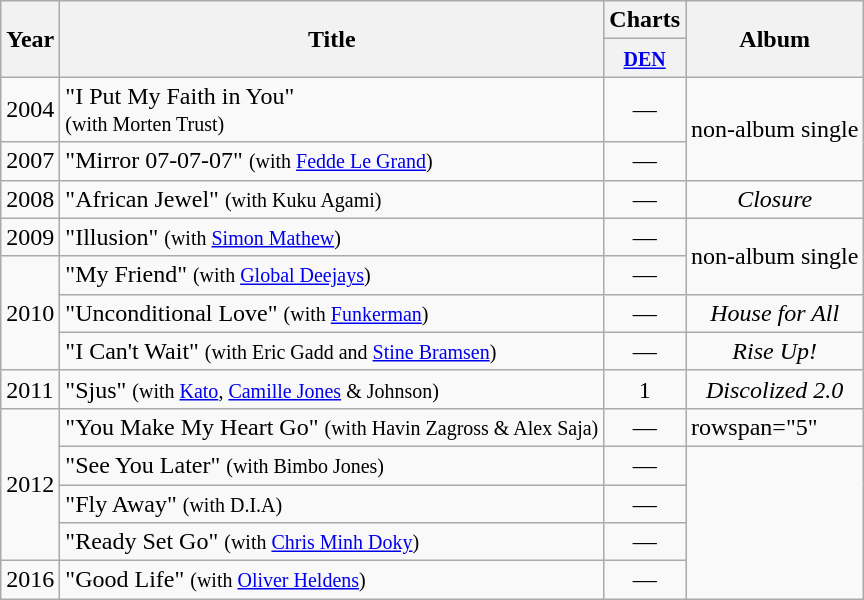<table class="wikitable">
<tr>
<th scope="col" rowspan="2">Year</th>
<th scope="col" rowspan="2">Title</th>
<th scope="col" colspan="1">Charts</th>
<th scope="col" rowspan="2">Album</th>
</tr>
<tr>
<th width="20"><small><a href='#'>DEN</a></small><br></th>
</tr>
<tr>
<td>2004</td>
<td align="left">"I Put My Faith in You" <br><small>(with Morten Trust)</small></td>
<td align="center">—</td>
<td style="text-align:center;" rowspan="2">non-album single</td>
</tr>
<tr>
<td>2007</td>
<td align="left">"Mirror 07-07-07" <small>(with <a href='#'>Fedde Le Grand</a>)</small></td>
<td align="center">—</td>
</tr>
<tr>
<td>2008</td>
<td align="left">"African Jewel" <small>(with Kuku Agami)</small></td>
<td align="center">—</td>
<td style="text-align:center;"><em>Closure</em></td>
</tr>
<tr>
<td>2009</td>
<td align="left">"Illusion" <small>(with <a href='#'>Simon Mathew</a>)</small></td>
<td align="center">—</td>
<td style="text-align:center;" rowspan="2">non-album single</td>
</tr>
<tr>
<td rowspan="3">2010</td>
<td align="left">"My Friend" <small>(with <a href='#'>Global Deejays</a>)</small></td>
<td align="center">—</td>
</tr>
<tr>
<td align="left">"Unconditional Love" <small>(with <a href='#'>Funkerman</a>)</small></td>
<td align="center">—</td>
<td style="text-align:center;"><em>House for All</em></td>
</tr>
<tr>
<td align="left">"I Can't Wait" <small>(with Eric Gadd and <a href='#'>Stine Bramsen</a>)</small></td>
<td align="center">—</td>
<td style="text-align:center;"><em>Rise Up!</em></td>
</tr>
<tr>
<td>2011</td>
<td align="left">"Sjus" <small>(with <a href='#'>Kato</a>, <a href='#'>Camille Jones</a> & Johnson)</small></td>
<td align="center">1</td>
<td style="text-align:center;"><em>Discolized 2.0</em></td>
</tr>
<tr>
<td rowspan="4">2012</td>
<td align="left">"You Make My Heart Go" <small>(with Havin Zagross & Alex Saja)</small></td>
<td align="center">—</td>
<td>rowspan="5" </td>
</tr>
<tr>
<td align="left">"See You Later" <small>(with Bimbo Jones)</small></td>
<td align="center">—</td>
</tr>
<tr>
<td align="left">"Fly Away" <small>(with D.I.A)</small></td>
<td align="center">—</td>
</tr>
<tr>
<td align="left">"Ready Set Go" <small>(with <a href='#'>Chris Minh Doky</a>)</small></td>
<td align="center">—</td>
</tr>
<tr>
<td>2016</td>
<td align="left">"Good Life" <small>(with <a href='#'>Oliver Heldens</a>)</small></td>
<td align="center">—</td>
</tr>
</table>
